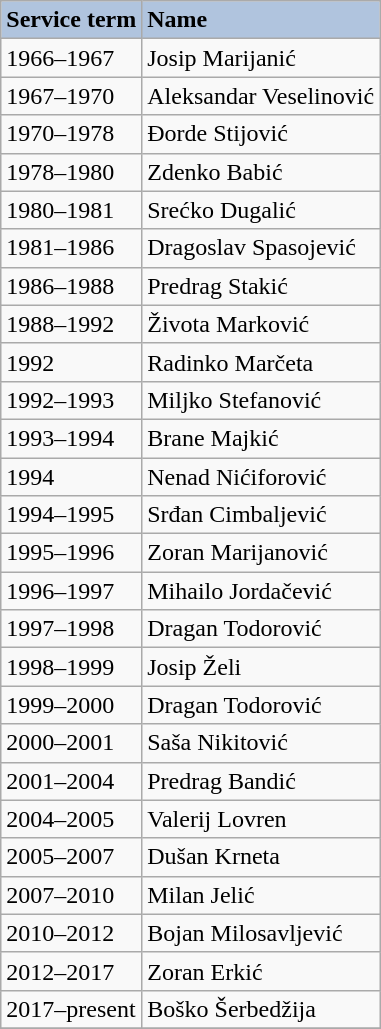<table class="wikitable">
<tr>
<th style="text-align: left; background: #B0C4DE;">Service term</th>
<th style="text-align: left; background: #B0C4DE;">Name</th>
</tr>
<tr>
<td>1966–1967</td>
<td>Josip Marijanić</td>
</tr>
<tr>
<td>1967–1970</td>
<td>Aleksandar Veselinović</td>
</tr>
<tr>
<td>1970–1978</td>
<td>Ðorde Stijović</td>
</tr>
<tr>
<td>1978–1980</td>
<td>Zdenko Babić</td>
</tr>
<tr>
<td>1980–1981</td>
<td>Srećko Dugalić</td>
</tr>
<tr>
<td>1981–1986</td>
<td>Dragoslav Spasojević</td>
</tr>
<tr>
<td>1986–1988</td>
<td>Predrag Stakić</td>
</tr>
<tr>
<td>1988–1992</td>
<td>Života Marković</td>
</tr>
<tr>
<td>1992</td>
<td>Radinko Marčeta</td>
</tr>
<tr>
<td>1992–1993</td>
<td>Miljko Stefanović</td>
</tr>
<tr>
<td>1993–1994</td>
<td>Brane Majkić</td>
</tr>
<tr>
<td>1994</td>
<td>Nenad Nićiforović</td>
</tr>
<tr>
<td>1994–1995</td>
<td>Srđan Cimbaljević</td>
</tr>
<tr>
<td>1995–1996</td>
<td>Zoran Marijanović</td>
</tr>
<tr>
<td>1996–1997</td>
<td>Mihailo Jordačević</td>
</tr>
<tr>
<td>1997–1998</td>
<td>Dragan Todorović</td>
</tr>
<tr>
<td>1998–1999</td>
<td>Josip Želi</td>
</tr>
<tr>
<td>1999–2000</td>
<td>Dragan Todorović</td>
</tr>
<tr>
<td>2000–2001</td>
<td>Saša Nikitović</td>
</tr>
<tr>
<td>2001–2004</td>
<td>Predrag Bandić</td>
</tr>
<tr>
<td>2004–2005</td>
<td>Valerij Lovren</td>
</tr>
<tr>
<td>2005–2007</td>
<td>Dušan Krneta</td>
</tr>
<tr>
<td>2007–2010</td>
<td>Milan Jelić</td>
</tr>
<tr>
<td>2010–2012</td>
<td>Bojan Milosavljević</td>
</tr>
<tr>
<td>2012–2017</td>
<td>Zoran Erkić</td>
</tr>
<tr>
<td>2017–present</td>
<td>Boško Šerbedžija</td>
</tr>
<tr>
</tr>
</table>
